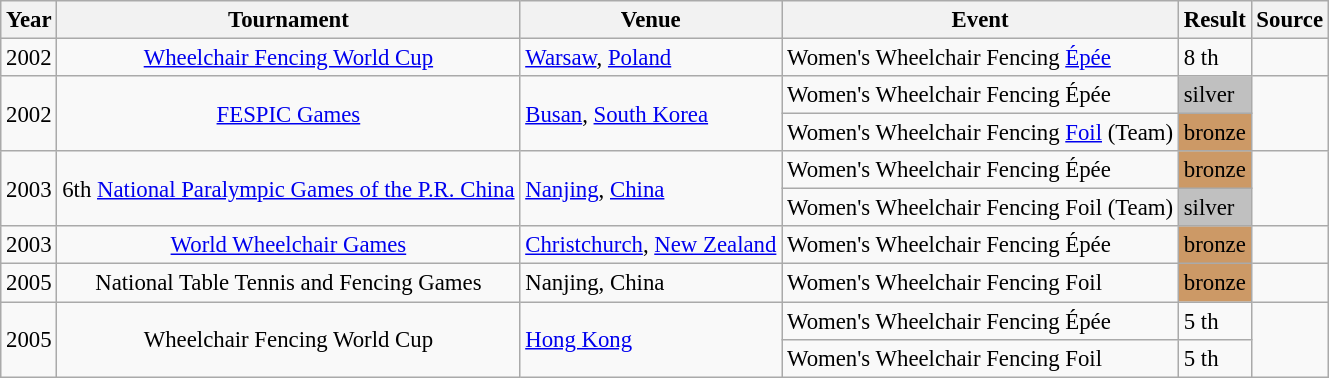<table class="wikitable" style="font-size: 95%;">
<tr>
<th>Year</th>
<th>Tournament</th>
<th>Venue</th>
<th>Event</th>
<th>Result</th>
<th>Source</th>
</tr>
<tr>
<td>2002</td>
<td align="center"><a href='#'>Wheelchair Fencing World Cup</a></td>
<td><a href='#'>Warsaw</a>, <a href='#'>Poland</a></td>
<td>Women's Wheelchair Fencing <a href='#'>Épée</a></td>
<td>8 th</td>
<td></td>
</tr>
<tr>
<td rowspan="2">2002</td>
<td rowspan="2" align="center"><a href='#'>FESPIC Games</a></td>
<td rowspan="2"><a href='#'>Busan</a>, <a href='#'>South Korea</a></td>
<td>Women's Wheelchair Fencing Épée</td>
<td bgcolor="silver">silver</td>
<td rowspan="2"></td>
</tr>
<tr>
<td>Women's Wheelchair Fencing <a href='#'>Foil</a> (Team)</td>
<td bgcolor=CC9966>bronze</td>
</tr>
<tr>
<td rowspan="2">2003</td>
<td rowspan="2" align="center">6th <a href='#'>National Paralympic Games of the P.R. China</a></td>
<td rowspan="2"><a href='#'>Nanjing</a>, <a href='#'>China</a></td>
<td>Women's Wheelchair Fencing Épée</td>
<td bgcolor=CC9966>bronze</td>
<td rowspan="2"></td>
</tr>
<tr>
<td>Women's Wheelchair Fencing Foil (Team)</td>
<td bgcolor="silver">silver</td>
</tr>
<tr>
<td>2003</td>
<td align="center"><a href='#'>World Wheelchair Games</a></td>
<td><a href='#'>Christchurch</a>, <a href='#'>New Zealand</a></td>
<td>Women's Wheelchair Fencing Épée</td>
<td bgcolor=CC9966>bronze</td>
<td></td>
</tr>
<tr>
<td>2005</td>
<td align="center">National Table Tennis and Fencing Games</td>
<td>Nanjing, China</td>
<td>Women's Wheelchair Fencing Foil</td>
<td bgcolor=CC9966>bronze</td>
<td></td>
</tr>
<tr>
<td rowspan="2">2005</td>
<td rowspan="2" align="center">Wheelchair Fencing World Cup</td>
<td rowspan="2"><a href='#'>Hong Kong</a></td>
<td>Women's Wheelchair Fencing Épée</td>
<td>5 th</td>
<td rowspan="2"></td>
</tr>
<tr>
<td>Women's Wheelchair Fencing Foil</td>
<td>5 th</td>
</tr>
</table>
